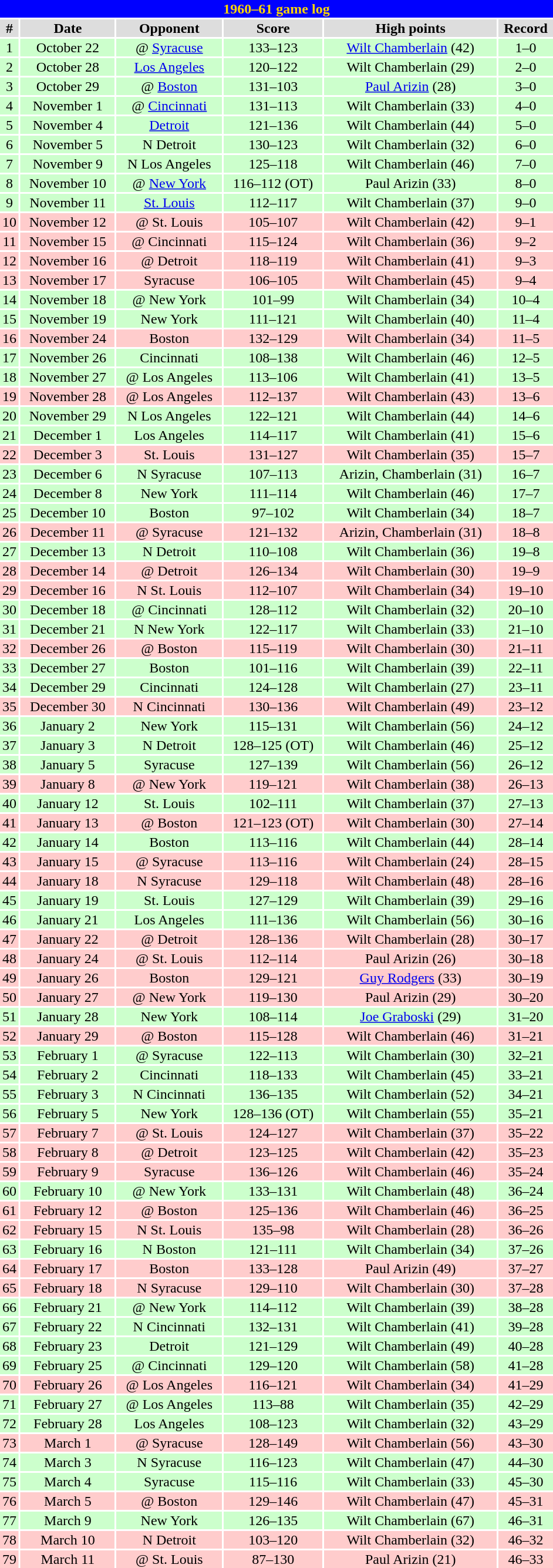<table class="toccolours collapsible" width=50% style="clear:both; margin:1.5em auto; text-align:center">
<tr>
<th colspan=11 style="background:#0000FF; color:#FFD700;">1960–61 game log</th>
</tr>
<tr align="center" bgcolor="#dddddd">
<td><strong>#</strong></td>
<td><strong>Date</strong></td>
<td><strong>Opponent</strong></td>
<td><strong>Score</strong></td>
<td><strong>High points</strong></td>
<td><strong>Record</strong></td>
</tr>
<tr align="center" bgcolor="#ccffcc">
<td>1</td>
<td>October 22</td>
<td>@ <a href='#'>Syracuse</a></td>
<td>133–123</td>
<td><a href='#'>Wilt Chamberlain</a> (42)</td>
<td>1–0</td>
</tr>
<tr align="center" bgcolor="#ccffcc">
<td>2</td>
<td>October 28</td>
<td><a href='#'>Los Angeles</a></td>
<td>120–122</td>
<td>Wilt Chamberlain (29)</td>
<td>2–0</td>
</tr>
<tr align="center" bgcolor="#ccffcc">
<td>3</td>
<td>October 29</td>
<td>@ <a href='#'>Boston</a></td>
<td>131–103</td>
<td><a href='#'>Paul Arizin</a> (28)</td>
<td>3–0</td>
</tr>
<tr align="center" bgcolor="#ccffcc">
<td>4</td>
<td>November 1</td>
<td>@ <a href='#'>Cincinnati</a></td>
<td>131–113</td>
<td>Wilt Chamberlain (33)</td>
<td>4–0</td>
</tr>
<tr align="center" bgcolor="#ccffcc">
<td>5</td>
<td>November 4</td>
<td><a href='#'>Detroit</a></td>
<td>121–136</td>
<td>Wilt Chamberlain (44)</td>
<td>5–0</td>
</tr>
<tr align="center" bgcolor="#ccffcc">
<td>6</td>
<td>November 5</td>
<td>N Detroit</td>
<td>130–123</td>
<td>Wilt Chamberlain (32)</td>
<td>6–0</td>
</tr>
<tr align="center" bgcolor="#ccffcc">
<td>7</td>
<td>November 9</td>
<td>N Los Angeles</td>
<td>125–118</td>
<td>Wilt Chamberlain (46)</td>
<td>7–0</td>
</tr>
<tr align="center" bgcolor="#ccffcc">
<td>8</td>
<td>November 10</td>
<td>@ <a href='#'>New York</a></td>
<td>116–112 (OT)</td>
<td>Paul Arizin (33)</td>
<td>8–0</td>
</tr>
<tr align="center" bgcolor="#ccffcc">
<td>9</td>
<td>November 11</td>
<td><a href='#'>St. Louis</a></td>
<td>112–117</td>
<td>Wilt Chamberlain (37)</td>
<td>9–0</td>
</tr>
<tr align="center" bgcolor="#ffcccc">
<td>10</td>
<td>November 12</td>
<td>@ St. Louis</td>
<td>105–107</td>
<td>Wilt Chamberlain (42)</td>
<td>9–1</td>
</tr>
<tr align="center" bgcolor="#ffcccc">
<td>11</td>
<td>November 15</td>
<td>@ Cincinnati</td>
<td>115–124</td>
<td>Wilt Chamberlain (36)</td>
<td>9–2</td>
</tr>
<tr align="center" bgcolor="#ffcccc">
<td>12</td>
<td>November 16</td>
<td>@ Detroit</td>
<td>118–119</td>
<td>Wilt Chamberlain (41)</td>
<td>9–3</td>
</tr>
<tr align="center" bgcolor="#ffcccc">
<td>13</td>
<td>November 17</td>
<td>Syracuse</td>
<td>106–105</td>
<td>Wilt Chamberlain (45)</td>
<td>9–4</td>
</tr>
<tr align="center" bgcolor="#ccffcc">
<td>14</td>
<td>November 18</td>
<td>@ New York</td>
<td>101–99</td>
<td>Wilt Chamberlain (34)</td>
<td>10–4</td>
</tr>
<tr align="center" bgcolor="#ccffcc">
<td>15</td>
<td>November 19</td>
<td>New York</td>
<td>111–121</td>
<td>Wilt Chamberlain (40)</td>
<td>11–4</td>
</tr>
<tr align="center" bgcolor="#ffcccc">
<td>16</td>
<td>November 24</td>
<td>Boston</td>
<td>132–129</td>
<td>Wilt Chamberlain (34)</td>
<td>11–5</td>
</tr>
<tr align="center" bgcolor="#ccffcc">
<td>17</td>
<td>November 26</td>
<td>Cincinnati</td>
<td>108–138</td>
<td>Wilt Chamberlain (46)</td>
<td>12–5</td>
</tr>
<tr align="center" bgcolor="#ccffcc">
<td>18</td>
<td>November 27</td>
<td>@ Los Angeles</td>
<td>113–106</td>
<td>Wilt Chamberlain (41)</td>
<td>13–5</td>
</tr>
<tr align="center" bgcolor="#ffcccc">
<td>19</td>
<td>November 28</td>
<td>@ Los Angeles</td>
<td>112–137</td>
<td>Wilt Chamberlain (43)</td>
<td>13–6</td>
</tr>
<tr align="center" bgcolor="#ccffcc">
<td>20</td>
<td>November 29</td>
<td>N Los Angeles</td>
<td>122–121</td>
<td>Wilt Chamberlain (44)</td>
<td>14–6</td>
</tr>
<tr align="center" bgcolor="#ccffcc">
<td>21</td>
<td>December 1</td>
<td>Los Angeles</td>
<td>114–117</td>
<td>Wilt Chamberlain (41)</td>
<td>15–6</td>
</tr>
<tr align="center" bgcolor="#ffcccc">
<td>22</td>
<td>December 3</td>
<td>St. Louis</td>
<td>131–127</td>
<td>Wilt Chamberlain (35)</td>
<td>15–7</td>
</tr>
<tr align="center" bgcolor="#ccffcc">
<td>23</td>
<td>December 6</td>
<td>N Syracuse</td>
<td>107–113</td>
<td>Arizin, Chamberlain (31)</td>
<td>16–7</td>
</tr>
<tr align="center" bgcolor="#ccffcc">
<td>24</td>
<td>December 8</td>
<td>New York</td>
<td>111–114</td>
<td>Wilt Chamberlain (46)</td>
<td>17–7</td>
</tr>
<tr align="center" bgcolor="#ccffcc">
<td>25</td>
<td>December 10</td>
<td>Boston</td>
<td>97–102</td>
<td>Wilt Chamberlain (34)</td>
<td>18–7</td>
</tr>
<tr align="center" bgcolor="#ffcccc">
<td>26</td>
<td>December 11</td>
<td>@ Syracuse</td>
<td>121–132</td>
<td>Arizin, Chamberlain (31)</td>
<td>18–8</td>
</tr>
<tr align="center" bgcolor="#ccffcc">
<td>27</td>
<td>December 13</td>
<td>N Detroit</td>
<td>110–108</td>
<td>Wilt Chamberlain (36)</td>
<td>19–8</td>
</tr>
<tr align="center" bgcolor="#ffcccc">
<td>28</td>
<td>December 14</td>
<td>@ Detroit</td>
<td>126–134</td>
<td>Wilt Chamberlain (30)</td>
<td>19–9</td>
</tr>
<tr align="center" bgcolor="#ffcccc">
<td>29</td>
<td>December 16</td>
<td>N St. Louis</td>
<td>112–107</td>
<td>Wilt Chamberlain (34)</td>
<td>19–10</td>
</tr>
<tr align="center" bgcolor="#ccffcc">
<td>30</td>
<td>December 18</td>
<td>@ Cincinnati</td>
<td>128–112</td>
<td>Wilt Chamberlain (32)</td>
<td>20–10</td>
</tr>
<tr align="center" bgcolor="#ccffcc">
<td>31</td>
<td>December 21</td>
<td>N New York</td>
<td>122–117</td>
<td>Wilt Chamberlain (33)</td>
<td>21–10</td>
</tr>
<tr align="center" bgcolor="#ffcccc">
<td>32</td>
<td>December 26</td>
<td>@ Boston</td>
<td>115–119</td>
<td>Wilt Chamberlain (30)</td>
<td>21–11</td>
</tr>
<tr align="center" bgcolor="#ccffcc">
<td>33</td>
<td>December 27</td>
<td>Boston</td>
<td>101–116</td>
<td>Wilt Chamberlain (39)</td>
<td>22–11</td>
</tr>
<tr align="center" bgcolor="#ccffcc">
<td>34</td>
<td>December 29</td>
<td>Cincinnati</td>
<td>124–128</td>
<td>Wilt Chamberlain (27)</td>
<td>23–11</td>
</tr>
<tr align="center" bgcolor="#ffcccc">
<td>35</td>
<td>December 30</td>
<td>N Cincinnati</td>
<td>130–136</td>
<td>Wilt Chamberlain (49)</td>
<td>23–12</td>
</tr>
<tr align="center" bgcolor="#ccffcc">
<td>36</td>
<td>January 2</td>
<td>New York</td>
<td>115–131</td>
<td>Wilt Chamberlain (56)</td>
<td>24–12</td>
</tr>
<tr align="center" bgcolor="#ccffcc">
<td>37</td>
<td>January 3</td>
<td>N Detroit</td>
<td>128–125 (OT)</td>
<td>Wilt Chamberlain (46)</td>
<td>25–12</td>
</tr>
<tr align="center" bgcolor="#ccffcc">
<td>38</td>
<td>January 5</td>
<td>Syracuse</td>
<td>127–139</td>
<td>Wilt Chamberlain (56)</td>
<td>26–12</td>
</tr>
<tr align="center" bgcolor="#ffcccc">
<td>39</td>
<td>January 8</td>
<td>@ New York</td>
<td>119–121</td>
<td>Wilt Chamberlain (38)</td>
<td>26–13</td>
</tr>
<tr align="center" bgcolor="#ccffcc">
<td>40</td>
<td>January 12</td>
<td>St. Louis</td>
<td>102–111</td>
<td>Wilt Chamberlain (37)</td>
<td>27–13</td>
</tr>
<tr align="center" bgcolor="#ffcccc">
<td>41</td>
<td>January 13</td>
<td>@ Boston</td>
<td>121–123 (OT)</td>
<td>Wilt Chamberlain (30)</td>
<td>27–14</td>
</tr>
<tr align="center" bgcolor="#ccffcc">
<td>42</td>
<td>January 14</td>
<td>Boston</td>
<td>113–116</td>
<td>Wilt Chamberlain (44)</td>
<td>28–14</td>
</tr>
<tr align="center" bgcolor="#ffcccc">
<td>43</td>
<td>January 15</td>
<td>@ Syracuse</td>
<td>113–116</td>
<td>Wilt Chamberlain (24)</td>
<td>28–15</td>
</tr>
<tr align="center" bgcolor="#ffcccc">
<td>44</td>
<td>January 18</td>
<td>N Syracuse</td>
<td>129–118</td>
<td>Wilt Chamberlain (48)</td>
<td>28–16</td>
</tr>
<tr align="center" bgcolor="#ccffcc">
<td>45</td>
<td>January 19</td>
<td>St. Louis</td>
<td>127–129</td>
<td>Wilt Chamberlain (39)</td>
<td>29–16</td>
</tr>
<tr align="center" bgcolor="#ccffcc">
<td>46</td>
<td>January 21</td>
<td>Los Angeles</td>
<td>111–136</td>
<td>Wilt Chamberlain (56)</td>
<td>30–16</td>
</tr>
<tr align="center" bgcolor="#ffcccc">
<td>47</td>
<td>January 22</td>
<td>@ Detroit</td>
<td>128–136</td>
<td>Wilt Chamberlain (28)</td>
<td>30–17</td>
</tr>
<tr align="center" bgcolor="#ffcccc">
<td>48</td>
<td>January 24</td>
<td>@ St. Louis</td>
<td>112–114</td>
<td>Paul Arizin (26)</td>
<td>30–18</td>
</tr>
<tr align="center" bgcolor="#ffcccc">
<td>49</td>
<td>January 26</td>
<td>Boston</td>
<td>129–121</td>
<td><a href='#'>Guy Rodgers</a> (33)</td>
<td>30–19</td>
</tr>
<tr align="center" bgcolor="#ffcccc">
<td>50</td>
<td>January 27</td>
<td>@ New York</td>
<td>119–130</td>
<td>Paul Arizin (29)</td>
<td>30–20</td>
</tr>
<tr align="center" bgcolor="#ccffcc">
<td>51</td>
<td>January 28</td>
<td>New York</td>
<td>108–114</td>
<td><a href='#'>Joe Graboski</a> (29)</td>
<td>31–20</td>
</tr>
<tr align="center" bgcolor="#ffcccc">
<td>52</td>
<td>January 29</td>
<td>@ Boston</td>
<td>115–128</td>
<td>Wilt Chamberlain (46)</td>
<td>31–21</td>
</tr>
<tr align="center" bgcolor="#ccffcc">
<td>53</td>
<td>February 1</td>
<td>@ Syracuse</td>
<td>122–113</td>
<td>Wilt Chamberlain (30)</td>
<td>32–21</td>
</tr>
<tr align="center" bgcolor="#ccffcc">
<td>54</td>
<td>February 2</td>
<td>Cincinnati</td>
<td>118–133</td>
<td>Wilt Chamberlain (45)</td>
<td>33–21</td>
</tr>
<tr align="center" bgcolor="#ccffcc">
<td>55</td>
<td>February 3</td>
<td>N Cincinnati</td>
<td>136–135</td>
<td>Wilt Chamberlain (52)</td>
<td>34–21</td>
</tr>
<tr align="center" bgcolor="#ccffcc">
<td>56</td>
<td>February 5</td>
<td>New York</td>
<td>128–136 (OT)</td>
<td>Wilt Chamberlain (55)</td>
<td>35–21</td>
</tr>
<tr align="center" bgcolor="#ffcccc">
<td>57</td>
<td>February 7</td>
<td>@ St. Louis</td>
<td>124–127</td>
<td>Wilt Chamberlain (37)</td>
<td>35–22</td>
</tr>
<tr align="center" bgcolor="#ffcccc">
<td>58</td>
<td>February 8</td>
<td>@ Detroit</td>
<td>123–125</td>
<td>Wilt Chamberlain (42)</td>
<td>35–23</td>
</tr>
<tr align="center" bgcolor="#ffcccc">
<td>59</td>
<td>February 9</td>
<td>Syracuse</td>
<td>136–126</td>
<td>Wilt Chamberlain (46)</td>
<td>35–24</td>
</tr>
<tr align="center" bgcolor="#ccffcc">
<td>60</td>
<td>February 10</td>
<td>@ New York</td>
<td>133–131</td>
<td>Wilt Chamberlain (48)</td>
<td>36–24</td>
</tr>
<tr align="center" bgcolor="#ffcccc">
<td>61</td>
<td>February 12</td>
<td>@ Boston</td>
<td>125–136</td>
<td>Wilt Chamberlain (46)</td>
<td>36–25</td>
</tr>
<tr align="center" bgcolor="#ffcccc">
<td>62</td>
<td>February 15</td>
<td>N St. Louis</td>
<td>135–98</td>
<td>Wilt Chamberlain (28)</td>
<td>36–26</td>
</tr>
<tr align="center" bgcolor="#ccffcc">
<td>63</td>
<td>February 16</td>
<td>N Boston</td>
<td>121–111</td>
<td>Wilt Chamberlain (34)</td>
<td>37–26</td>
</tr>
<tr align="center" bgcolor="#ffcccc">
<td>64</td>
<td>February 17</td>
<td>Boston</td>
<td>133–128</td>
<td>Paul Arizin (49)</td>
<td>37–27</td>
</tr>
<tr align="center" bgcolor="#ffcccc">
<td>65</td>
<td>February 18</td>
<td>N Syracuse</td>
<td>129–110</td>
<td>Wilt Chamberlain (30)</td>
<td>37–28</td>
</tr>
<tr align="center" bgcolor="#ccffcc">
<td>66</td>
<td>February 21</td>
<td>@ New York</td>
<td>114–112</td>
<td>Wilt Chamberlain (39)</td>
<td>38–28</td>
</tr>
<tr align="center" bgcolor="#ccffcc">
<td>67</td>
<td>February 22</td>
<td>N Cincinnati</td>
<td>132–131</td>
<td>Wilt Chamberlain (41)</td>
<td>39–28</td>
</tr>
<tr align="center" bgcolor="#ccffcc">
<td>68</td>
<td>February 23</td>
<td>Detroit</td>
<td>121–129</td>
<td>Wilt Chamberlain (49)</td>
<td>40–28</td>
</tr>
<tr align="center" bgcolor="#ccffcc">
<td>69</td>
<td>February 25</td>
<td>@ Cincinnati</td>
<td>129–120</td>
<td>Wilt Chamberlain (58)</td>
<td>41–28</td>
</tr>
<tr align="center" bgcolor="#ffcccc">
<td>70</td>
<td>February 26</td>
<td>@ Los Angeles</td>
<td>116–121</td>
<td>Wilt Chamberlain (34)</td>
<td>41–29</td>
</tr>
<tr align="center" bgcolor="#ccffcc">
<td>71</td>
<td>February 27</td>
<td>@ Los Angeles</td>
<td>113–88</td>
<td>Wilt Chamberlain (35)</td>
<td>42–29</td>
</tr>
<tr align="center" bgcolor="#ccffcc">
<td>72</td>
<td>February 28</td>
<td>Los Angeles</td>
<td>108–123</td>
<td>Wilt Chamberlain (32)</td>
<td>43–29</td>
</tr>
<tr align="center" bgcolor="#ffcccc">
<td>73</td>
<td>March 1</td>
<td>@ Syracuse</td>
<td>128–149</td>
<td>Wilt Chamberlain (56)</td>
<td>43–30</td>
</tr>
<tr align="center" bgcolor="#ccffcc">
<td>74</td>
<td>March 3</td>
<td>N Syracuse</td>
<td>116–123</td>
<td>Wilt Chamberlain (47)</td>
<td>44–30</td>
</tr>
<tr align="center" bgcolor="#ccffcc">
<td>75</td>
<td>March 4</td>
<td>Syracuse</td>
<td>115–116</td>
<td>Wilt Chamberlain (33)</td>
<td>45–30</td>
</tr>
<tr align="center" bgcolor="#ffcccc">
<td>76</td>
<td>March 5</td>
<td>@ Boston</td>
<td>129–146</td>
<td>Wilt Chamberlain (47)</td>
<td>45–31</td>
</tr>
<tr align="center" bgcolor="#ccffcc">
<td>77</td>
<td>March 9</td>
<td>New York</td>
<td>126–135</td>
<td>Wilt Chamberlain (67)</td>
<td>46–31</td>
</tr>
<tr align="center" bgcolor="#ffcccc">
<td>78</td>
<td>March 10</td>
<td>N Detroit</td>
<td>103–120</td>
<td>Wilt Chamberlain (32)</td>
<td>46–32</td>
</tr>
<tr align="center" bgcolor="#ffcccc">
<td>79</td>
<td>March 11</td>
<td>@ St. Louis</td>
<td>87–130</td>
<td>Paul Arizin (21)</td>
<td>46–33</td>
</tr>
</table>
